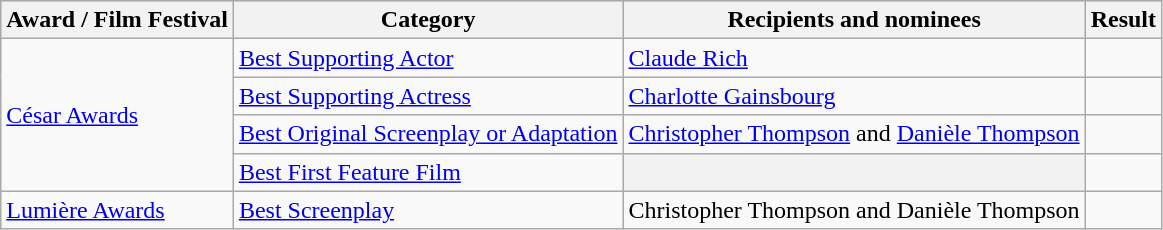<table class="wikitable plainrowheaders sortable">
<tr style="background:#ccc; text-align:center;">
<th scope="col">Award / Film Festival</th>
<th scope="col">Category</th>
<th scope="col">Recipients and nominees</th>
<th scope="col">Result</th>
</tr>
<tr>
<td rowspan=4><a href='#'>César Awards</a></td>
<td><a href='#'>Best Supporting Actor</a></td>
<td><a href='#'>Claude Rich</a></td>
<td></td>
</tr>
<tr>
<td><a href='#'>Best Supporting Actress</a></td>
<td><a href='#'>Charlotte Gainsbourg</a></td>
<td></td>
</tr>
<tr>
<td><a href='#'>Best Original Screenplay or Adaptation</a></td>
<td><a href='#'>Christopher Thompson</a> and <a href='#'>Danièle Thompson</a></td>
<td></td>
</tr>
<tr>
<td><a href='#'>Best First Feature Film</a></td>
<th></th>
<td></td>
</tr>
<tr>
<td><a href='#'>Lumière Awards</a></td>
<td><a href='#'>Best Screenplay</a></td>
<td>Christopher Thompson and Danièle Thompson</td>
<td></td>
</tr>
</table>
